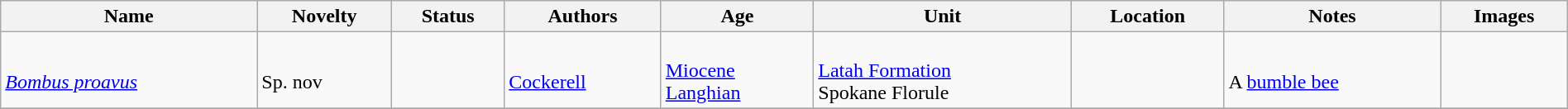<table class="wikitable sortable" align="center" width="100%">
<tr>
<th>Name</th>
<th>Novelty</th>
<th>Status</th>
<th>Authors</th>
<th>Age</th>
<th>Unit</th>
<th>Location</th>
<th>Notes</th>
<th>Images</th>
</tr>
<tr>
<td><br><em><a href='#'>Bombus proavus</a></em></td>
<td><br>Sp. nov</td>
<td></td>
<td><br><a href='#'>Cockerell</a></td>
<td><br><a href='#'>Miocene</a><br><a href='#'>Langhian</a></td>
<td><br><a href='#'>Latah Formation</a><br>Spokane Florule</td>
<td><br><br></td>
<td><br>A <a href='#'>bumble bee</a></td>
<td></td>
</tr>
<tr>
</tr>
</table>
